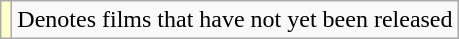<table class="wikitable">
<tr>
<td style="background:#FFFFCC;"></td>
<td>Denotes films that have not yet been released</td>
</tr>
</table>
